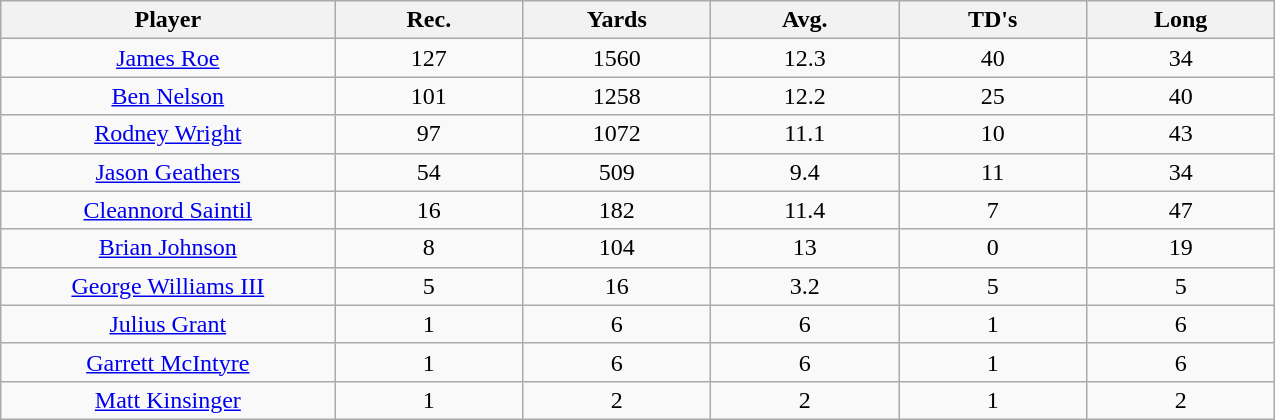<table class="wikitable sortable">
<tr>
<th bgcolor="#DDDDFF" width="16%">Player</th>
<th bgcolor="#DDDDFF" width="9%">Rec.</th>
<th bgcolor="#DDDDFF" width="9%">Yards</th>
<th bgcolor="#DDDDFF" width="9%">Avg.</th>
<th bgcolor="#DDDDFF" width="9%">TD's</th>
<th bgcolor="#DDDDFF" width="9%">Long</th>
</tr>
<tr align="center">
<td><a href='#'>James Roe</a></td>
<td>127</td>
<td>1560</td>
<td>12.3</td>
<td>40</td>
<td>34</td>
</tr>
<tr align="center">
<td><a href='#'>Ben Nelson</a></td>
<td>101</td>
<td>1258</td>
<td>12.2</td>
<td>25</td>
<td>40</td>
</tr>
<tr align="center">
<td><a href='#'>Rodney Wright</a></td>
<td>97</td>
<td>1072</td>
<td>11.1</td>
<td>10</td>
<td>43</td>
</tr>
<tr align="center">
<td><a href='#'>Jason Geathers</a></td>
<td>54</td>
<td>509</td>
<td>9.4</td>
<td>11</td>
<td>34</td>
</tr>
<tr align="center">
<td><a href='#'>Cleannord Saintil</a></td>
<td>16</td>
<td>182</td>
<td>11.4</td>
<td>7</td>
<td>47</td>
</tr>
<tr align="center">
<td><a href='#'>Brian Johnson</a></td>
<td>8</td>
<td>104</td>
<td>13</td>
<td>0</td>
<td>19</td>
</tr>
<tr align="center">
<td><a href='#'>George Williams III</a></td>
<td>5</td>
<td>16</td>
<td>3.2</td>
<td>5</td>
<td>5</td>
</tr>
<tr align="center">
<td><a href='#'>Julius Grant</a></td>
<td>1</td>
<td>6</td>
<td>6</td>
<td>1</td>
<td>6</td>
</tr>
<tr align="center">
<td><a href='#'>Garrett McIntyre</a></td>
<td>1</td>
<td>6</td>
<td>6</td>
<td>1</td>
<td>6</td>
</tr>
<tr align="center">
<td><a href='#'>Matt Kinsinger</a></td>
<td>1</td>
<td>2</td>
<td>2</td>
<td>1</td>
<td>2</td>
</tr>
</table>
